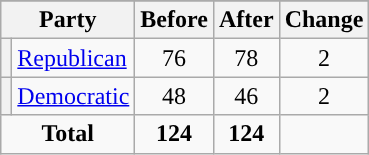<table class="wikitable" style="text-align:center;">
<tr>
</tr>
<tr>
<th colspan=2>Party</th>
<th>Before</th>
<th>After</th>
<th>Change</th>
</tr>
<tr>
<th style="background-color:"></th>
<td style="text-align:left;"><a href='#'>Republican</a></td>
<td>76</td>
<td>78</td>
<td> 2</td>
</tr>
<tr>
<th style="background-color:"></th>
<td style="text-align:left;"><a href='#'>Democratic</a></td>
<td>48</td>
<td>46</td>
<td> 2</td>
</tr>
<tr>
<td colspan=2><strong>Total</strong></td>
<td><strong>124</strong></td>
<td><strong>124</strong></td>
<td></td>
</tr>
</table>
